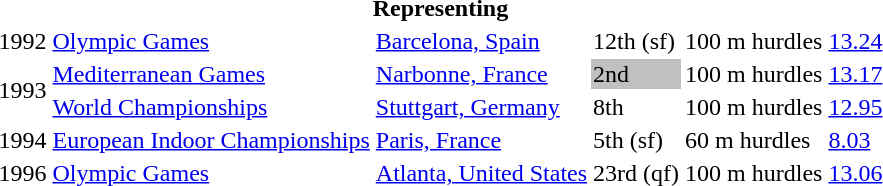<table>
<tr>
<th colspan="6">Representing </th>
</tr>
<tr>
<td>1992</td>
<td><a href='#'>Olympic Games</a></td>
<td><a href='#'>Barcelona, Spain</a></td>
<td>12th (sf)</td>
<td>100 m hurdles</td>
<td><a href='#'>13.24</a></td>
</tr>
<tr>
<td rowspan=2>1993</td>
<td><a href='#'>Mediterranean Games</a></td>
<td><a href='#'>Narbonne, France</a></td>
<td bgcolor=silver>2nd</td>
<td>100 m hurdles</td>
<td><a href='#'>13.17</a></td>
</tr>
<tr>
<td><a href='#'>World Championships</a></td>
<td><a href='#'>Stuttgart, Germany</a></td>
<td>8th</td>
<td>100 m hurdles</td>
<td><a href='#'>12.95</a></td>
</tr>
<tr>
<td>1994</td>
<td><a href='#'>European Indoor Championships</a></td>
<td><a href='#'>Paris, France</a></td>
<td>5th (sf)</td>
<td>60 m hurdles</td>
<td><a href='#'>8.03</a></td>
</tr>
<tr>
<td>1996</td>
<td><a href='#'>Olympic Games</a></td>
<td><a href='#'>Atlanta, United States</a></td>
<td>23rd (qf)</td>
<td>100 m hurdles</td>
<td><a href='#'>13.06</a></td>
</tr>
</table>
